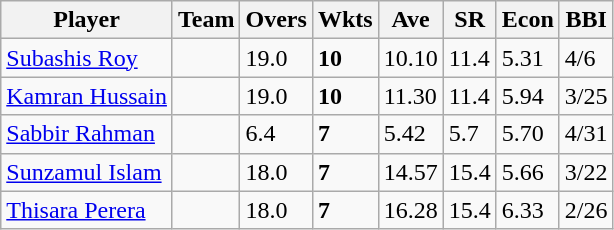<table class="wikitable sortable">
<tr>
<th>Player</th>
<th>Team</th>
<th>Overs</th>
<th>Wkts</th>
<th>Ave</th>
<th>SR</th>
<th>Econ</th>
<th>BBI</th>
</tr>
<tr>
<td><a href='#'>Subashis Roy</a></td>
<td></td>
<td>19.0</td>
<td><strong>10</strong></td>
<td>10.10</td>
<td>11.4</td>
<td>5.31</td>
<td>4/6</td>
</tr>
<tr>
<td><a href='#'>Kamran Hussain</a></td>
<td></td>
<td>19.0</td>
<td><strong>10</strong></td>
<td>11.30</td>
<td>11.4</td>
<td>5.94</td>
<td>3/25</td>
</tr>
<tr>
<td><a href='#'>Sabbir Rahman</a></td>
<td></td>
<td>6.4</td>
<td><strong>7</strong></td>
<td>5.42</td>
<td>5.7</td>
<td>5.70</td>
<td>4/31</td>
</tr>
<tr>
<td><a href='#'>Sunzamul Islam</a></td>
<td></td>
<td>18.0</td>
<td><strong>7</strong></td>
<td>14.57</td>
<td>15.4</td>
<td>5.66</td>
<td>3/22</td>
</tr>
<tr>
<td><a href='#'>Thisara Perera</a></td>
<td></td>
<td>18.0</td>
<td><strong>7</strong></td>
<td>16.28</td>
<td>15.4</td>
<td>6.33</td>
<td>2/26</td>
</tr>
</table>
